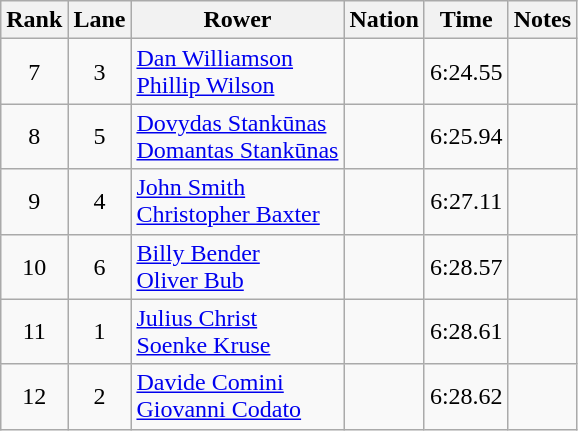<table class="wikitable sortable" style="text-align:center">
<tr>
<th>Rank</th>
<th>Lane</th>
<th>Rower</th>
<th>Nation</th>
<th>Time</th>
<th>Notes</th>
</tr>
<tr>
<td>7</td>
<td>3</td>
<td align=left><a href='#'>Dan Williamson</a><br><a href='#'>Phillip Wilson</a></td>
<td align=left></td>
<td>6:24.55</td>
<td></td>
</tr>
<tr>
<td>8</td>
<td>5</td>
<td align=left><a href='#'>Dovydas Stankūnas</a><br><a href='#'>Domantas Stankūnas</a></td>
<td align=left></td>
<td>6:25.94</td>
<td></td>
</tr>
<tr>
<td>9</td>
<td>4</td>
<td align=left><a href='#'>John Smith</a><br><a href='#'>Christopher Baxter</a></td>
<td align=left></td>
<td>6:27.11</td>
<td></td>
</tr>
<tr>
<td>10</td>
<td>6</td>
<td align=left><a href='#'>Billy Bender</a><br><a href='#'>Oliver Bub</a></td>
<td align=left></td>
<td>6:28.57</td>
<td></td>
</tr>
<tr>
<td>11</td>
<td>1</td>
<td align=left><a href='#'>Julius Christ</a><br><a href='#'>Soenke Kruse</a></td>
<td align=left></td>
<td>6:28.61</td>
<td></td>
</tr>
<tr>
<td>12</td>
<td>2</td>
<td align=left><a href='#'>Davide Comini</a><br><a href='#'>Giovanni Codato</a></td>
<td align=left></td>
<td>6:28.62</td>
<td></td>
</tr>
</table>
